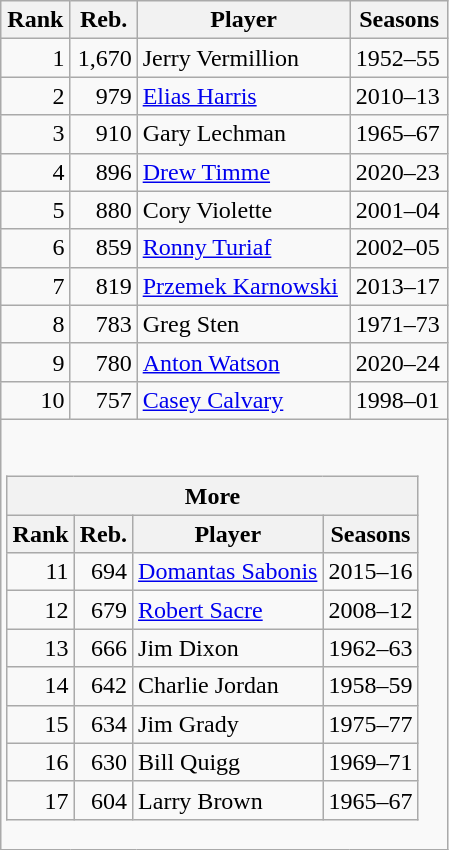<table class="wikitable outercollapse">
<tr>
<th>Rank</th>
<th>Reb.</th>
<th>Player</th>
<th>Seasons</th>
</tr>
<tr>
<td style="text-align:right;">1</td>
<td style="text-align:right;">1,670</td>
<td>Jerry Vermillion</td>
<td>1952–55</td>
</tr>
<tr>
<td style="text-align:right;">2</td>
<td style="text-align:right;">979</td>
<td><a href='#'>Elias Harris</a></td>
<td>2010–13</td>
</tr>
<tr>
<td style="text-align:right;">3</td>
<td style="text-align:right;">910</td>
<td>Gary Lechman</td>
<td>1965–67</td>
</tr>
<tr>
<td style="text-align:right;">4</td>
<td style="text-align:right;">896</td>
<td><a href='#'>Drew Timme</a></td>
<td>2020–23</td>
</tr>
<tr>
<td style="text-align:right;">5</td>
<td style="text-align:right;">880</td>
<td>Cory Violette</td>
<td>2001–04</td>
</tr>
<tr>
<td style="text-align:right;">6</td>
<td style="text-align:right;">859</td>
<td><a href='#'>Ronny Turiaf</a></td>
<td>2002–05</td>
</tr>
<tr>
<td style="text-align:right;">7</td>
<td style="text-align:right;">819</td>
<td><a href='#'>Przemek Karnowski</a></td>
<td>2013–17</td>
</tr>
<tr>
<td style="text-align:right;">8</td>
<td style="text-align:right;">783</td>
<td>Greg Sten</td>
<td>1971–73</td>
</tr>
<tr>
<td style="text-align:right;">9</td>
<td style="text-align:right;">780</td>
<td><a href='#'>Anton Watson</a></td>
<td>2020–24</td>
</tr>
<tr>
<td style="text-align:right;">10</td>
<td style="text-align:right;">757</td>
<td><a href='#'>Casey Calvary</a></td>
<td>1998–01</td>
</tr>
<tr>
<td colspan="4"><br><table class="wikitable collapsible innercollapse">
<tr>
<th colspan="4">More</th>
</tr>
<tr>
<th>Rank</th>
<th>Reb.</th>
<th>Player</th>
<th>Seasons</th>
</tr>
<tr>
<td style="text-align:right;">11</td>
<td style="text-align:right;">694</td>
<td><a href='#'>Domantas Sabonis</a></td>
<td>2015–16</td>
</tr>
<tr>
<td style="text-align:right;">12</td>
<td style="text-align:right;">679</td>
<td><a href='#'>Robert Sacre</a></td>
<td>2008–12</td>
</tr>
<tr>
<td style="text-align:right;">13</td>
<td style="text-align:right;">666</td>
<td>Jim Dixon</td>
<td>1962–63</td>
</tr>
<tr>
<td style="text-align:right;">14</td>
<td style="text-align:right;">642</td>
<td>Charlie Jordan</td>
<td>1958–59</td>
</tr>
<tr>
<td style="text-align:right;">15</td>
<td style="text-align:right;">634</td>
<td>Jim Grady</td>
<td>1975–77</td>
</tr>
<tr>
<td style="text-align:right;">16</td>
<td style="text-align:right;">630</td>
<td>Bill Quigg</td>
<td>1969–71</td>
</tr>
<tr>
<td style="text-align:right;">17</td>
<td style="text-align:right;">604</td>
<td>Larry Brown</td>
<td>1965–67<br></td>
</tr>
</table>
</td>
</tr>
</table>
